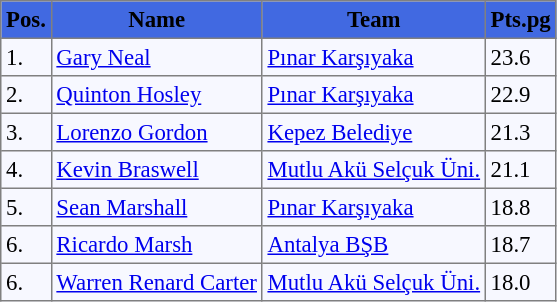<table bgcolor="#f7f8ff" cellpadding="3" cellspacing="0" border="1" style="font-size: 95%; border: gray solid 1px; border-collapse: collapse;">
<tr bgcolor="#4169e1">
<td align=center><strong>Pos.</strong></td>
<td align=center><strong>Name</strong></td>
<td align=center><strong>Team</strong></td>
<td align=center><strong>Pts.pg</strong></td>
</tr>
<tr>
<td>1.</td>
<td> <a href='#'>Gary Neal</a></td>
<td><a href='#'>Pınar Karşıyaka</a></td>
<td>23.6</td>
</tr>
<tr>
<td>2.</td>
<td> <a href='#'>Quinton Hosley</a></td>
<td><a href='#'>Pınar Karşıyaka</a></td>
<td>22.9</td>
</tr>
<tr>
<td>3.</td>
<td> <a href='#'>Lorenzo Gordon</a></td>
<td><a href='#'>Kepez Belediye</a></td>
<td>21.3</td>
</tr>
<tr>
<td>4.</td>
<td> <a href='#'>Kevin Braswell</a></td>
<td><a href='#'>Mutlu Akü Selçuk Üni.</a></td>
<td>21.1</td>
</tr>
<tr>
<td>5.</td>
<td> <a href='#'>Sean Marshall</a></td>
<td><a href='#'>Pınar Karşıyaka</a></td>
<td>18.8</td>
</tr>
<tr>
<td>6.</td>
<td> <a href='#'>Ricardo Marsh</a></td>
<td><a href='#'>Antalya BŞB</a></td>
<td>18.7</td>
</tr>
<tr>
<td>6.</td>
<td> <a href='#'>Warren Renard Carter</a></td>
<td><a href='#'>Mutlu Akü Selçuk Üni.</a></td>
<td>18.0</td>
</tr>
</table>
